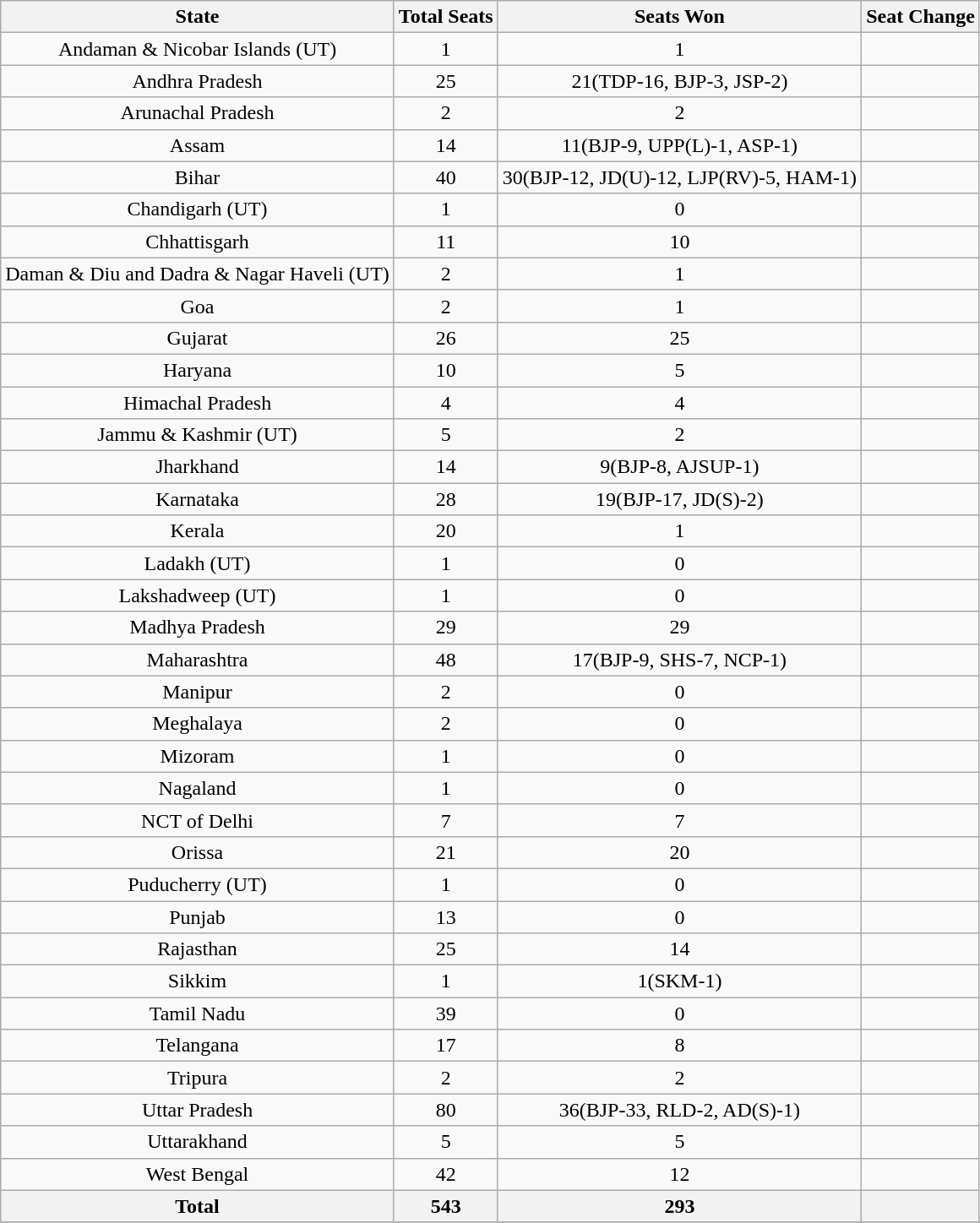<table class="wikitable sortable" style="text-align:center">
<tr>
<th>State</th>
<th>Total Seats</th>
<th>Seats Won</th>
<th>Seat Change</th>
</tr>
<tr>
<td>Andaman & Nicobar Islands (UT)</td>
<td>1</td>
<td>1</td>
<td></td>
</tr>
<tr>
<td>Andhra Pradesh</td>
<td>25</td>
<td>21(TDP-16, BJP-3, JSP-2)</td>
<td></td>
</tr>
<tr>
<td>Arunachal Pradesh</td>
<td>2</td>
<td>2</td>
<td></td>
</tr>
<tr>
<td>Assam</td>
<td>14</td>
<td>11(BJP-9, UPP(L)-1, ASP-1)</td>
<td></td>
</tr>
<tr>
<td>Bihar</td>
<td>40</td>
<td>30(BJP-12, JD(U)-12, LJP(RV)-5, HAM-1)</td>
<td></td>
</tr>
<tr>
<td>Chandigarh (UT)</td>
<td>1</td>
<td>0</td>
<td></td>
</tr>
<tr>
<td>Chhattisgarh</td>
<td>11</td>
<td>10</td>
<td></td>
</tr>
<tr>
<td>Daman & Diu and Dadra & Nagar Haveli (UT)</td>
<td>2</td>
<td>1</td>
<td></td>
</tr>
<tr>
<td>Goa</td>
<td>2</td>
<td>1</td>
<td></td>
</tr>
<tr>
<td>Gujarat</td>
<td>26</td>
<td>25</td>
<td></td>
</tr>
<tr>
<td>Haryana</td>
<td>10</td>
<td>5</td>
<td></td>
</tr>
<tr>
<td>Himachal Pradesh</td>
<td>4</td>
<td>4</td>
<td></td>
</tr>
<tr>
<td>Jammu & Kashmir (UT)</td>
<td>5</td>
<td>2</td>
<td></td>
</tr>
<tr>
<td>Jharkhand</td>
<td>14</td>
<td>9(BJP-8, AJSUP-1)</td>
<td></td>
</tr>
<tr>
<td>Karnataka</td>
<td>28</td>
<td>19(BJP-17, JD(S)-2)</td>
<td></td>
</tr>
<tr>
<td>Kerala</td>
<td>20</td>
<td>1</td>
<td></td>
</tr>
<tr>
<td>Ladakh (UT)</td>
<td>1</td>
<td>0</td>
<td></td>
</tr>
<tr>
<td>Lakshadweep (UT)</td>
<td>1</td>
<td>0</td>
<td></td>
</tr>
<tr>
<td>Madhya Pradesh</td>
<td>29</td>
<td>29</td>
<td></td>
</tr>
<tr>
<td>Maharashtra</td>
<td>48</td>
<td>17(BJP-9, SHS-7, NCP-1)</td>
<td></td>
</tr>
<tr>
<td>Manipur</td>
<td>2</td>
<td>0</td>
<td></td>
</tr>
<tr>
<td>Meghalaya</td>
<td>2</td>
<td>0</td>
<td></td>
</tr>
<tr>
<td>Mizoram</td>
<td>1</td>
<td>0</td>
<td></td>
</tr>
<tr>
<td>Nagaland</td>
<td>1</td>
<td>0</td>
<td></td>
</tr>
<tr>
<td>NCT of Delhi</td>
<td>7</td>
<td>7</td>
<td></td>
</tr>
<tr>
<td>Orissa</td>
<td>21</td>
<td>20</td>
<td></td>
</tr>
<tr>
<td>Puducherry (UT)</td>
<td>1</td>
<td>0</td>
<td></td>
</tr>
<tr>
<td>Punjab</td>
<td>13</td>
<td>0</td>
<td></td>
</tr>
<tr>
<td>Rajasthan</td>
<td>25</td>
<td>14</td>
<td></td>
</tr>
<tr>
<td>Sikkim</td>
<td>1</td>
<td>1(SKM-1)</td>
<td></td>
</tr>
<tr>
<td>Tamil Nadu</td>
<td>39</td>
<td>0</td>
<td></td>
</tr>
<tr>
<td>Telangana</td>
<td>17</td>
<td>8</td>
<td></td>
</tr>
<tr>
<td>Tripura</td>
<td>2</td>
<td>2</td>
<td></td>
</tr>
<tr>
<td>Uttar Pradesh</td>
<td>80</td>
<td>36(BJP-33, RLD-2, AD(S)-1)</td>
<td></td>
</tr>
<tr>
<td>Uttarakhand</td>
<td>5</td>
<td>5</td>
<td></td>
</tr>
<tr>
<td>West Bengal</td>
<td>42</td>
<td>12</td>
<td></td>
</tr>
<tr>
<th>Total</th>
<th>543</th>
<th>293</th>
<th></th>
</tr>
<tr>
</tr>
</table>
